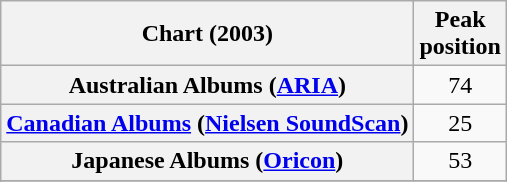<table class="wikitable sortable plainrowheaders" style="text-align:center">
<tr>
<th scope="col">Chart (2003)</th>
<th scope="col">Peak<br>position</th>
</tr>
<tr>
<th scope="row">Australian Albums (<a href='#'>ARIA</a>)</th>
<td>74</td>
</tr>
<tr>
<th scope="row"><a href='#'>Canadian Albums</a> (<a href='#'>Nielsen SoundScan</a>)</th>
<td>25</td>
</tr>
<tr>
<th scope="row">Japanese Albums (<a href='#'>Oricon</a>)</th>
<td>53</td>
</tr>
<tr>
</tr>
<tr>
</tr>
<tr>
</tr>
<tr>
</tr>
</table>
